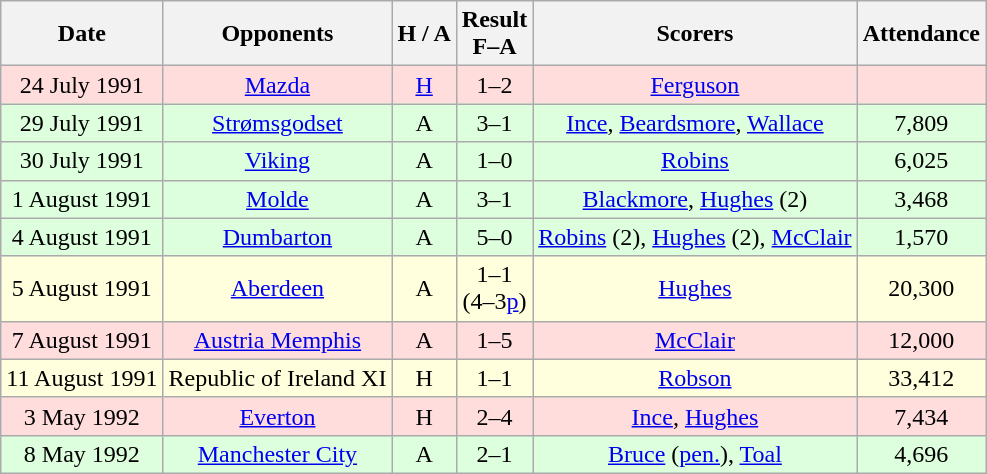<table class="wikitable" style="text-align:center">
<tr>
<th>Date</th>
<th>Opponents</th>
<th>H / A</th>
<th>Result<br>F–A</th>
<th>Scorers</th>
<th>Attendance</th>
</tr>
<tr bgcolor="#ffdddd">
<td>24 July 1991</td>
<td><a href='#'>Mazda</a></td>
<td><a href='#'>H</a></td>
<td>1–2</td>
<td><a href='#'>Ferguson</a></td>
<td></td>
</tr>
<tr bgcolor="#ddffdd">
<td>29 July 1991</td>
<td><a href='#'>Strømsgodset</a></td>
<td>A</td>
<td>3–1</td>
<td><a href='#'>Ince</a>, <a href='#'>Beardsmore</a>, <a href='#'>Wallace</a></td>
<td>7,809</td>
</tr>
<tr bgcolor="#ddffdd">
<td>30 July 1991</td>
<td><a href='#'>Viking</a></td>
<td>A</td>
<td>1–0</td>
<td><a href='#'>Robins</a></td>
<td>6,025</td>
</tr>
<tr bgcolor="#ddffdd">
<td>1 August 1991</td>
<td><a href='#'>Molde</a></td>
<td>A</td>
<td>3–1</td>
<td><a href='#'>Blackmore</a>, <a href='#'>Hughes</a> (2)</td>
<td>3,468</td>
</tr>
<tr bgcolor="#ddffdd">
<td>4 August 1991</td>
<td><a href='#'>Dumbarton</a></td>
<td>A</td>
<td>5–0</td>
<td><a href='#'>Robins</a> (2), <a href='#'>Hughes</a> (2), <a href='#'>McClair</a></td>
<td>1,570</td>
</tr>
<tr bgcolor="#ffffdd">
<td>5 August 1991</td>
<td><a href='#'>Aberdeen</a></td>
<td>A</td>
<td>1–1<br>(4–3<a href='#'>p</a>)</td>
<td><a href='#'>Hughes</a></td>
<td>20,300</td>
</tr>
<tr bgcolor="#ffdddd">
<td>7 August 1991</td>
<td><a href='#'>Austria Memphis</a></td>
<td>A</td>
<td>1–5</td>
<td><a href='#'>McClair</a></td>
<td>12,000</td>
</tr>
<tr bgcolor="#ffffdd">
<td>11 August 1991</td>
<td>Republic of Ireland XI</td>
<td>H</td>
<td>1–1</td>
<td><a href='#'>Robson</a></td>
<td>33,412</td>
</tr>
<tr bgcolor="#ffdddd">
<td>3 May 1992</td>
<td><a href='#'>Everton</a></td>
<td>H</td>
<td>2–4</td>
<td><a href='#'>Ince</a>, <a href='#'>Hughes</a></td>
<td>7,434</td>
</tr>
<tr bgcolor="#ddffdd">
<td>8 May 1992</td>
<td><a href='#'>Manchester City</a></td>
<td>A</td>
<td>2–1</td>
<td><a href='#'>Bruce</a> (<a href='#'>pen.</a>), <a href='#'>Toal</a></td>
<td>4,696</td>
</tr>
</table>
